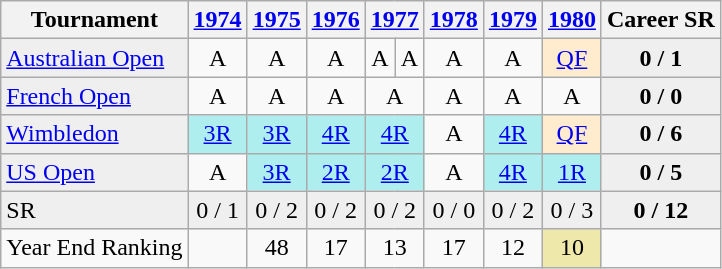<table class="wikitable">
<tr>
<th>Tournament</th>
<th><a href='#'>1974</a></th>
<th><a href='#'>1975</a></th>
<th><a href='#'>1976</a></th>
<th colspan="2"><a href='#'>1977</a></th>
<th><a href='#'>1978</a></th>
<th><a href='#'>1979</a></th>
<th><a href='#'>1980</a></th>
<th>Career SR</th>
</tr>
<tr>
<td style="background:#EFEFEF;"><a href='#'>Australian Open</a></td>
<td align="center">A</td>
<td align="center">A</td>
<td align="center">A</td>
<td align="center">A</td>
<td align="center">A</td>
<td align="center">A</td>
<td align="center">A</td>
<td align="center" style="background:#ffebcd;"><a href='#'>QF</a></td>
<td align="center" style="background:#EFEFEF;"><strong>0 / 1</strong></td>
</tr>
<tr>
<td style="background:#EFEFEF;"><a href='#'>French Open</a></td>
<td align="center">A</td>
<td align="center">A</td>
<td align="center">A</td>
<td colspan="2" align="center">A</td>
<td align="center">A</td>
<td align="center">A</td>
<td align="center">A</td>
<td align="center" style="background:#EFEFEF;"><strong>0 / 0</strong></td>
</tr>
<tr>
<td style="background:#EFEFEF;"><a href='#'>Wimbledon</a></td>
<td align="center" style="background:#afeeee;"><a href='#'>3R</a></td>
<td align="center" style="background:#afeeee;"><a href='#'>3R</a></td>
<td align="center" style="background:#afeeee;"><a href='#'>4R</a></td>
<td colspan="2" align="center" style="background:#afeeee;"><a href='#'>4R</a></td>
<td align="center">A</td>
<td align="center" style="background:#afeeee;"><a href='#'>4R</a></td>
<td align="center" style="background:#ffebcd;"><a href='#'>QF</a></td>
<td align="center" style="background:#EFEFEF;"><strong>0 / 6</strong></td>
</tr>
<tr>
<td style="background:#EFEFEF;"><a href='#'>US Open</a></td>
<td align="center">A</td>
<td align="center" style="background:#afeeee;"><a href='#'>3R</a></td>
<td align="center" style="background:#afeeee;"><a href='#'>2R</a></td>
<td colspan="2" align="center" style="background:#afeeee;"><a href='#'>2R</a></td>
<td align="center">A</td>
<td align="center" style="background:#afeeee;"><a href='#'>4R</a></td>
<td align="center" style="background:#afeeee;"><a href='#'>1R</a></td>
<td align="center" style="background:#EFEFEF;"><strong>0 / 5</strong></td>
</tr>
<tr>
<td style="background:#EFEFEF;">SR</td>
<td align="center" style="background:#EFEFEF;">0 / 1</td>
<td align="center" style="background:#EFEFEF;">0 / 2</td>
<td align="center" style="background:#EFEFEF;">0 / 2</td>
<td colspan="2" align="center" style="background:#EFEFEF;">0 / 2</td>
<td align="center" style="background:#EFEFEF;">0 / 0</td>
<td align="center" style="background:#EFEFEF;">0 / 2</td>
<td align="center" style="background:#EFEFEF;">0 / 3</td>
<td align="center" style="background:#EFEFEF;"><strong>0 / 12</strong></td>
</tr>
<tr>
<td align=left>Year End Ranking</td>
<td align="center"></td>
<td align="center">48</td>
<td align="center">17</td>
<td colspan=2 align="center">13</td>
<td align="center">17</td>
<td align="center">12</td>
<td align="center" bgcolor=EEE8AA>10</td>
</tr>
</table>
